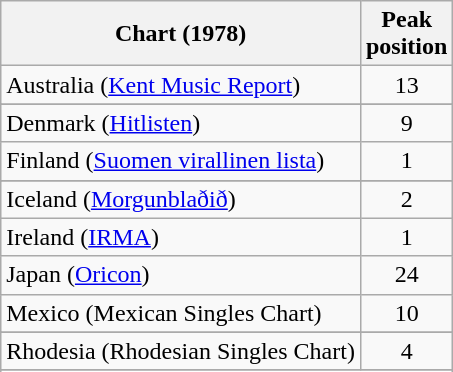<table class="wikitable sortable">
<tr>
<th>Chart (1978)</th>
<th>Peak<br>position</th>
</tr>
<tr>
<td scope="row">Australia (<a href='#'>Kent Music Report</a>)</td>
<td style="text-align:center;">13</td>
</tr>
<tr>
</tr>
<tr>
</tr>
<tr>
</tr>
<tr>
<td>Denmark (<a href='#'>Hitlisten</a>)</td>
<td style="text-align:center;">9</td>
</tr>
<tr>
<td align="left">Finland (<a href='#'>Suomen virallinen lista</a>)</td>
<td style="text-align:center;">1</td>
</tr>
<tr>
</tr>
<tr>
<td>Iceland (<a href='#'>Morgunblaðið</a>)</td>
<td align="center">2</td>
</tr>
<tr>
<td align="left">Ireland (<a href='#'>IRMA</a>)</td>
<td style="text-align:center;">1</td>
</tr>
<tr>
<td align="left">Japan (<a href='#'>Oricon</a>)</td>
<td style="text-align:center;">24</td>
</tr>
<tr>
<td align="left">Mexico (Mexican Singles Chart)</td>
<td style="text-align:center;">10</td>
</tr>
<tr>
</tr>
<tr>
</tr>
<tr>
</tr>
<tr>
</tr>
<tr>
<td align="left">Rhodesia (Rhodesian Singles Chart)</td>
<td style="text-align:center;">4</td>
</tr>
<tr>
</tr>
<tr>
</tr>
<tr>
</tr>
<tr>
</tr>
</table>
